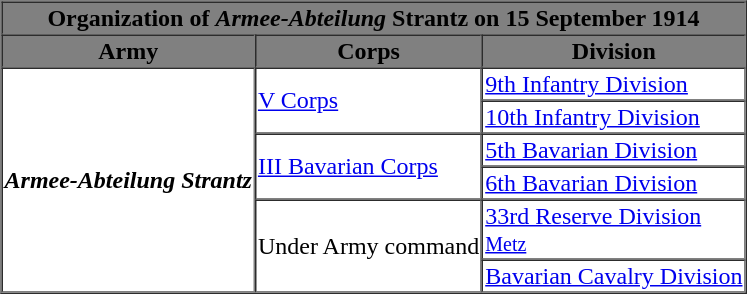<table style="float: right;" border="1" cellpadding="1" cellspacing="0" style="font-size: 100%; border: gray solid 1px; border-collapse: collapse; text-align: center;">
<tr style="background-color:grey; color:black;">
<th colspan="3">Organization of <em>Armee-Abteilung</em> Strantz on 15 September 1914</th>
</tr>
<tr>
</tr>
<tr style="background-color:grey; color:black;">
<th>Army</th>
<th>Corps</th>
<th>Division</th>
</tr>
<tr>
<td ROWSPAN=6><strong><em>Armee-Abteilung<em> Strantz<strong></td>
<td ROWSPAN=2><a href='#'>V Corps</a></td>
<td><a href='#'>9th Infantry Division</a></td>
</tr>
<tr>
<td><a href='#'>10th Infantry Division</a></td>
</tr>
<tr>
<td ROWSPAN=2><a href='#'>III Bavarian Corps</a></td>
<td><a href='#'>5th Bavarian Division</a></td>
</tr>
<tr>
<td><a href='#'>6th Bavarian Division</a></td>
</tr>
<tr>
<td ROWSPAN=2>Under Army command</td>
<td><a href='#'>33rd Reserve Division</a><br><small><a href='#'>Metz</a></small></td>
</tr>
<tr>
<td><a href='#'>Bavarian Cavalry Division</a></td>
</tr>
</table>
